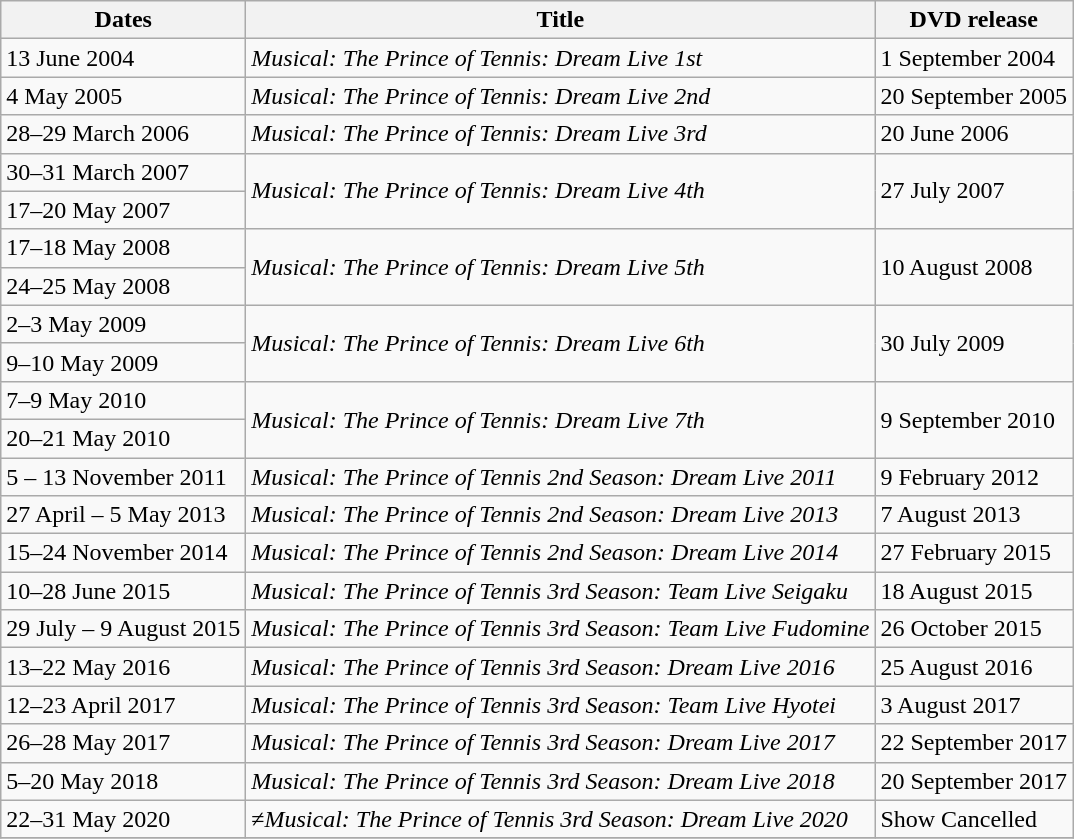<table class="wikitable">
<tr>
<th>Dates</th>
<th>Title</th>
<th>DVD release</th>
</tr>
<tr>
<td>13 June 2004</td>
<td><em>Musical: The Prince of Tennis: Dream Live 1st</em></td>
<td>1 September 2004</td>
</tr>
<tr>
<td>4 May 2005</td>
<td><em>Musical: The Prince of Tennis: Dream Live 2nd</em></td>
<td>20 September 2005</td>
</tr>
<tr>
<td>28–29 March 2006</td>
<td><em>Musical: The Prince of Tennis: Dream Live 3rd</em></td>
<td>20 June 2006</td>
</tr>
<tr>
<td>30–31 March 2007</td>
<td rowspan="2"><em>Musical: The Prince of Tennis: Dream Live 4th</em></td>
<td rowspan="2">27 July 2007</td>
</tr>
<tr>
<td>17–20 May 2007</td>
</tr>
<tr>
<td>17–18 May 2008</td>
<td rowspan="2"><em>Musical: The Prince of Tennis: Dream Live 5th</em></td>
<td rowspan="2">10 August 2008</td>
</tr>
<tr>
<td>24–25 May 2008</td>
</tr>
<tr>
<td>2–3 May 2009</td>
<td rowspan="2"><em>Musical: The Prince of Tennis: Dream Live 6th</em></td>
<td rowspan="2">30 July 2009</td>
</tr>
<tr>
<td>9–10 May 2009</td>
</tr>
<tr>
<td>7–9 May 2010</td>
<td rowspan="2"><em>Musical: The Prince of Tennis: Dream Live 7th</em></td>
<td rowspan="2">9 September 2010</td>
</tr>
<tr>
<td>20–21 May 2010</td>
</tr>
<tr>
<td>5 – 13 November 2011</td>
<td><em>Musical: The Prince of Tennis 2nd Season: Dream Live 2011</em></td>
<td>9 February 2012</td>
</tr>
<tr>
<td>27 April – 5 May 2013</td>
<td><em>Musical: The Prince of Tennis 2nd Season: Dream Live 2013</em></td>
<td>7 August 2013</td>
</tr>
<tr>
<td>15–24 November 2014</td>
<td><em>Musical: The Prince of Tennis 2nd Season: Dream Live 2014</em></td>
<td>27 February 2015</td>
</tr>
<tr>
<td>10–28 June 2015</td>
<td><em>Musical: The Prince of Tennis 3rd Season: Team Live Seigaku</em></td>
<td>18 August 2015</td>
</tr>
<tr>
<td>29 July – 9 August 2015</td>
<td><em>Musical: The Prince of Tennis 3rd Season: Team Live Fudomine</em></td>
<td>26 October 2015</td>
</tr>
<tr>
<td>13–22 May 2016</td>
<td><em>Musical: The Prince of Tennis 3rd Season: Dream Live 2016</em></td>
<td>25 August 2016</td>
</tr>
<tr>
<td>12–23 April 2017</td>
<td><em>Musical: The Prince of Tennis 3rd Season: Team Live Hyotei</em></td>
<td>3 August 2017</td>
</tr>
<tr>
<td>26–28 May 2017</td>
<td><em>Musical: The Prince of Tennis 3rd Season: Dream Live 2017</em></td>
<td>22 September 2017</td>
</tr>
<tr>
<td>5–20 May 2018</td>
<td><em>Musical: The Prince of Tennis 3rd Season: Dream Live 2018</em></td>
<td>20 September 2017</td>
</tr>
<tr>
<td>22–31 May 2020</td>
<td>≠<em>Musical: The Prince of Tennis 3rd Season: Dream Live 2020</em></td>
<td>Show Cancelled</td>
</tr>
<tr>
</tr>
</table>
